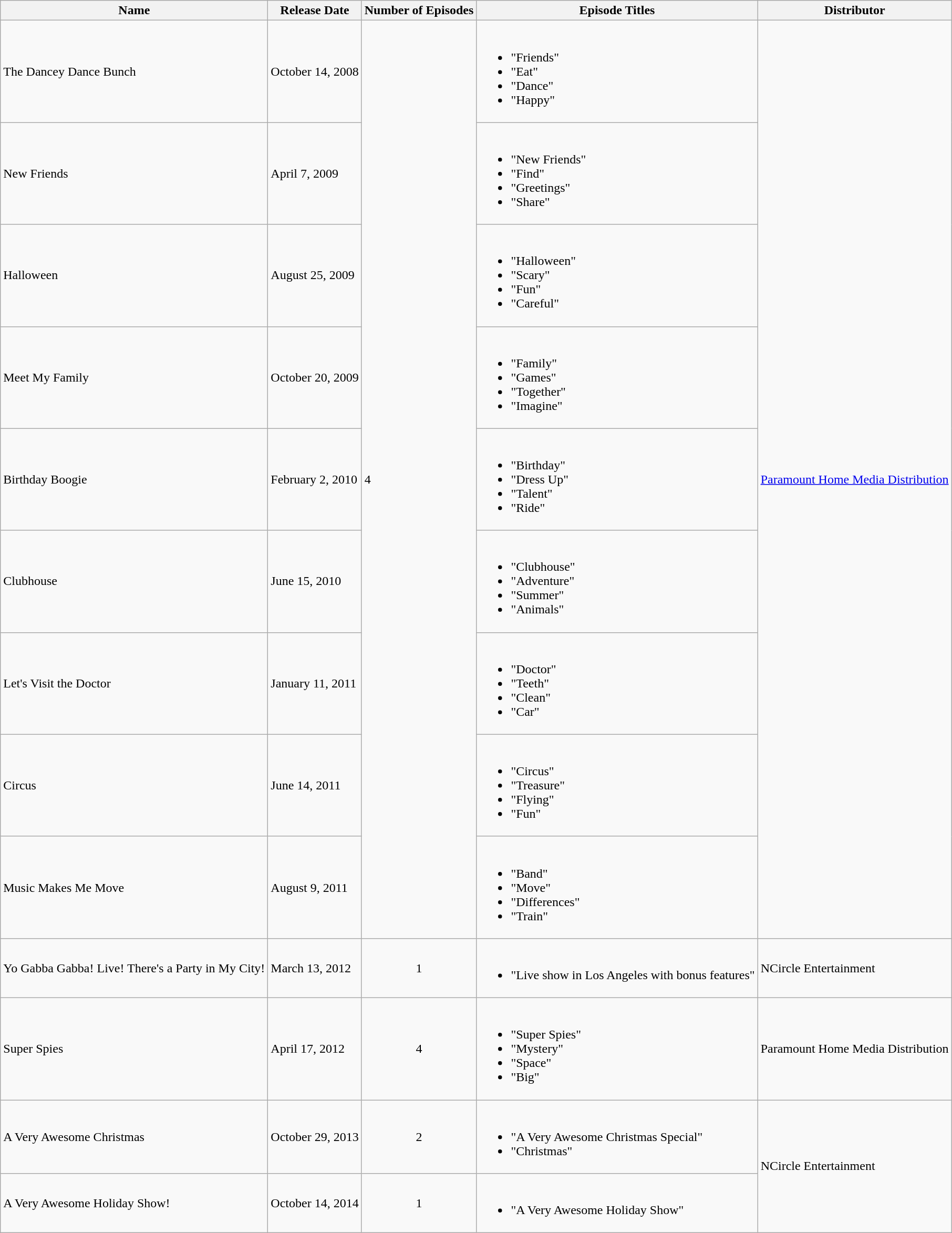<table class="wikitable">
<tr>
<th>Name</th>
<th>Release Date</th>
<th>Number of Episodes</th>
<th>Episode Titles</th>
<th>Distributor</th>
</tr>
<tr>
<td>The Dancey Dance Bunch</td>
<td>October 14, 2008</td>
<td rowspan="9">4</td>
<td><br><ul><li>"Friends"</li><li>"Eat"</li><li>"Dance"</li><li>"Happy"</li></ul></td>
<td rowspan="9"><a href='#'>Paramount Home Media Distribution</a></td>
</tr>
<tr>
<td>New Friends</td>
<td>April 7, 2009</td>
<td><br><ul><li>"New Friends"</li><li>"Find"</li><li>"Greetings"</li><li>"Share"</li></ul></td>
</tr>
<tr>
<td>Halloween</td>
<td>August 25, 2009</td>
<td><br><ul><li>"Halloween"</li><li>"Scary"</li><li>"Fun"</li><li>"Careful"</li></ul></td>
</tr>
<tr>
<td>Meet My Family</td>
<td>October 20, 2009</td>
<td><br><ul><li>"Family"</li><li>"Games"</li><li>"Together"</li><li>"Imagine"</li></ul></td>
</tr>
<tr>
<td>Birthday Boogie</td>
<td>February 2, 2010</td>
<td><br><ul><li>"Birthday"</li><li>"Dress Up"</li><li>"Talent"</li><li>"Ride"</li></ul></td>
</tr>
<tr>
<td>Clubhouse</td>
<td>June 15, 2010</td>
<td><br><ul><li>"Clubhouse"</li><li>"Adventure"</li><li>"Summer"</li><li>"Animals"</li></ul></td>
</tr>
<tr>
<td>Let's Visit the Doctor</td>
<td>January 11, 2011</td>
<td><br><ul><li>"Doctor"</li><li>"Teeth"</li><li>"Clean"</li><li>"Car"</li></ul></td>
</tr>
<tr>
<td>Circus</td>
<td>June 14, 2011</td>
<td><br><ul><li>"Circus"</li><li>"Treasure"</li><li>"Flying"</li><li>"Fun"</li></ul></td>
</tr>
<tr>
<td>Music Makes Me Move</td>
<td>August 9, 2011</td>
<td><br><ul><li>"Band"</li><li>"Move"</li><li>"Differences"</li><li>"Train"</li></ul></td>
</tr>
<tr>
<td>Yo Gabba Gabba! Live! There's a Party in My City!</td>
<td>March 13, 2012</td>
<td align="center">1</td>
<td><br><ul><li>"Live show in Los Angeles with bonus features"</li></ul></td>
<td>NCircle Entertainment</td>
</tr>
<tr>
<td>Super Spies</td>
<td>April 17, 2012</td>
<td align="center">4</td>
<td><br><ul><li>"Super Spies"</li><li>"Mystery"</li><li>"Space"</li><li>"Big"</li></ul></td>
<td>Paramount Home Media Distribution</td>
</tr>
<tr>
<td>A Very Awesome Christmas</td>
<td>October 29, 2013</td>
<td align="center">2</td>
<td><br><ul><li>"A Very Awesome Christmas Special"</li><li>"Christmas"</li></ul></td>
<td rowspan="2">NCircle Entertainment</td>
</tr>
<tr>
<td>A Very Awesome Holiday Show!</td>
<td>October 14, 2014</td>
<td align="center">1</td>
<td><br><ul><li>"A Very Awesome Holiday Show"</li></ul></td>
</tr>
</table>
